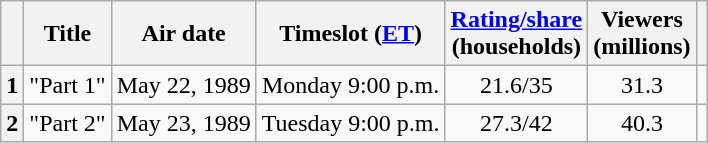<table class="wikitable sortable plainrowheaders" style="text-align: center;">
<tr>
<th scope="col"></th>
<th scope="col">Title</th>
<th scope="col">Air date</th>
<th scope="col">Timeslot (<a href='#'>ET</a>)</th>
<th scope="col"><a href='#'>Rating/share</a><br>(households)</th>
<th scope="col">Viewers<br>(millions)</th>
<th scope="col" class="unsortable"></th>
</tr>
<tr>
<th scope="row" style="text-align: center;">1</th>
<td>"Part 1"</td>
<td>May 22, 1989</td>
<td>Monday 9:00 p.m.</td>
<td>21.6/35</td>
<td>31.3</td>
<td></td>
</tr>
<tr>
<th scope="row" style="text-align: center;">2</th>
<td>"Part 2"</td>
<td>May 23, 1989</td>
<td>Tuesday 9:00 p.m.</td>
<td>27.3/42</td>
<td>40.3</td>
<td></td>
</tr>
</table>
